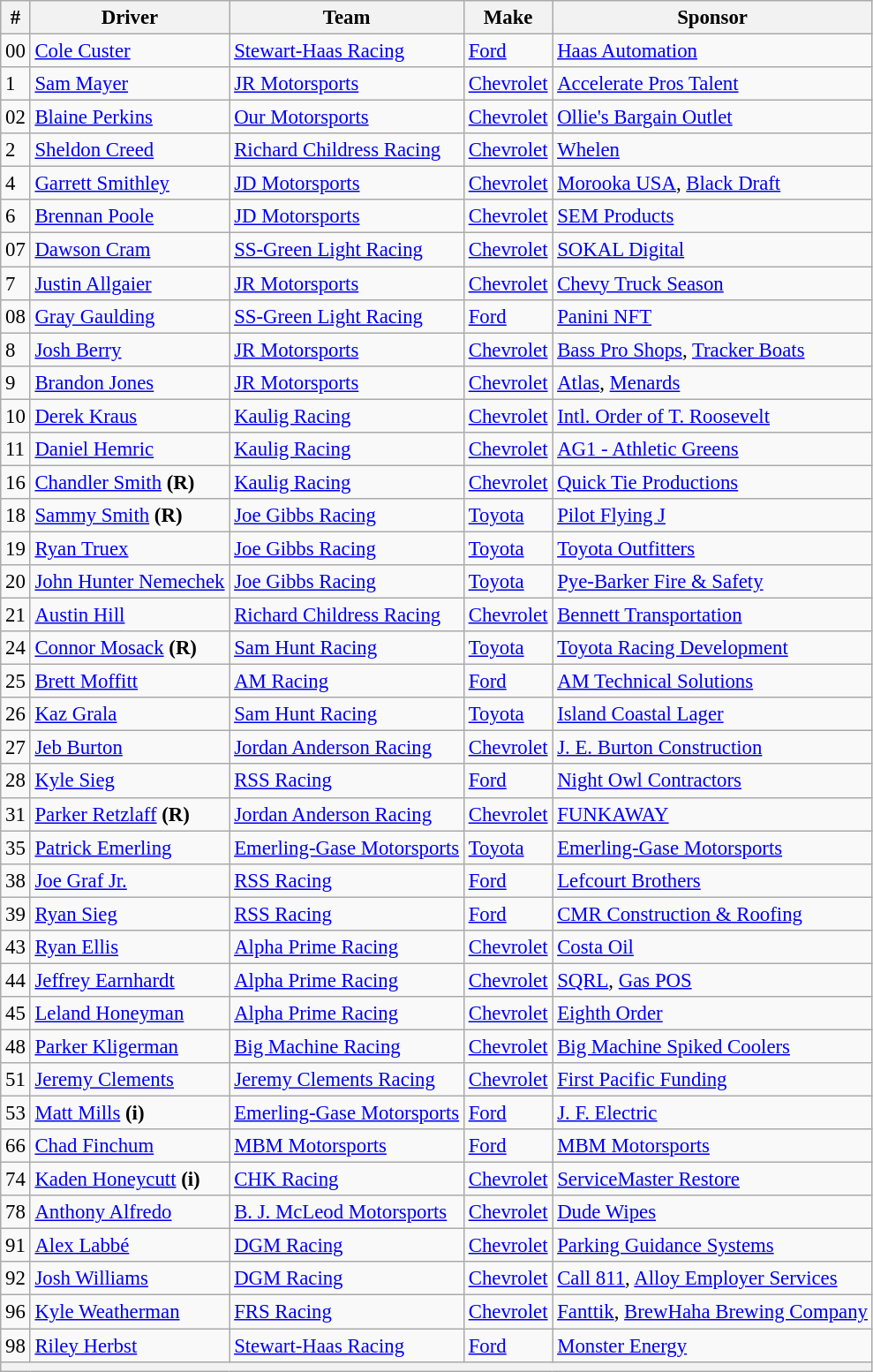<table class="wikitable" style="font-size: 95%;">
<tr>
<th>#</th>
<th>Driver</th>
<th>Team</th>
<th>Make</th>
<th>Sponsor</th>
</tr>
<tr>
<td>00</td>
<td><a href='#'>Cole Custer</a></td>
<td><a href='#'>Stewart-Haas Racing</a></td>
<td><a href='#'>Ford</a></td>
<td><a href='#'>Haas Automation</a></td>
</tr>
<tr>
<td>1</td>
<td><a href='#'>Sam Mayer</a></td>
<td><a href='#'>JR Motorsports</a></td>
<td><a href='#'>Chevrolet</a></td>
<td><a href='#'>Accelerate Pros Talent</a></td>
</tr>
<tr>
<td>02</td>
<td><a href='#'>Blaine Perkins</a></td>
<td><a href='#'>Our Motorsports</a></td>
<td><a href='#'>Chevrolet</a></td>
<td><a href='#'>Ollie's Bargain Outlet</a></td>
</tr>
<tr>
<td>2</td>
<td><a href='#'>Sheldon Creed</a></td>
<td><a href='#'>Richard Childress Racing</a></td>
<td><a href='#'>Chevrolet</a></td>
<td><a href='#'>Whelen</a></td>
</tr>
<tr>
<td>4</td>
<td><a href='#'>Garrett Smithley</a></td>
<td><a href='#'>JD Motorsports</a></td>
<td><a href='#'>Chevrolet</a></td>
<td><a href='#'>Morooka USA</a>, <a href='#'>Black Draft</a></td>
</tr>
<tr>
<td>6</td>
<td><a href='#'>Brennan Poole</a></td>
<td><a href='#'>JD Motorsports</a></td>
<td><a href='#'>Chevrolet</a></td>
<td><a href='#'>SEM Products</a></td>
</tr>
<tr>
<td>07</td>
<td><a href='#'>Dawson Cram</a></td>
<td><a href='#'>SS-Green Light Racing</a></td>
<td><a href='#'>Chevrolet</a></td>
<td><a href='#'>SOKAL Digital</a></td>
</tr>
<tr>
<td>7</td>
<td><a href='#'>Justin Allgaier</a></td>
<td><a href='#'>JR Motorsports</a></td>
<td><a href='#'>Chevrolet</a></td>
<td><a href='#'>Chevy Truck Season</a></td>
</tr>
<tr>
<td>08</td>
<td><a href='#'>Gray Gaulding</a></td>
<td><a href='#'>SS-Green Light Racing</a></td>
<td><a href='#'>Ford</a></td>
<td><a href='#'>Panini NFT</a></td>
</tr>
<tr>
<td>8</td>
<td><a href='#'>Josh Berry</a></td>
<td><a href='#'>JR Motorsports</a></td>
<td><a href='#'>Chevrolet</a></td>
<td><a href='#'>Bass Pro Shops</a>, <a href='#'>Tracker Boats</a></td>
</tr>
<tr>
<td>9</td>
<td><a href='#'>Brandon Jones</a></td>
<td><a href='#'>JR Motorsports</a></td>
<td><a href='#'>Chevrolet</a></td>
<td><a href='#'>Atlas</a>, <a href='#'>Menards</a></td>
</tr>
<tr>
<td>10</td>
<td><a href='#'>Derek Kraus</a></td>
<td><a href='#'>Kaulig Racing</a></td>
<td><a href='#'>Chevrolet</a></td>
<td><a href='#'>Intl. Order of T. Roosevelt</a></td>
</tr>
<tr>
<td>11</td>
<td><a href='#'>Daniel Hemric</a></td>
<td><a href='#'>Kaulig Racing</a></td>
<td><a href='#'>Chevrolet</a></td>
<td><a href='#'>AG1 - Athletic Greens</a></td>
</tr>
<tr>
<td>16</td>
<td><a href='#'>Chandler Smith</a> <strong>(R)</strong></td>
<td><a href='#'>Kaulig Racing</a></td>
<td><a href='#'>Chevrolet</a></td>
<td><a href='#'>Quick Tie Productions</a></td>
</tr>
<tr>
<td>18</td>
<td><a href='#'>Sammy Smith</a> <strong>(R)</strong></td>
<td><a href='#'>Joe Gibbs Racing</a></td>
<td><a href='#'>Toyota</a></td>
<td><a href='#'>Pilot Flying J</a></td>
</tr>
<tr>
<td>19</td>
<td><a href='#'>Ryan Truex</a></td>
<td><a href='#'>Joe Gibbs Racing</a></td>
<td><a href='#'>Toyota</a></td>
<td><a href='#'>Toyota Outfitters</a></td>
</tr>
<tr>
<td>20</td>
<td nowrap><a href='#'>John Hunter Nemechek</a></td>
<td><a href='#'>Joe Gibbs Racing</a></td>
<td><a href='#'>Toyota</a></td>
<td><a href='#'>Pye-Barker Fire & Safety</a></td>
</tr>
<tr>
<td>21</td>
<td><a href='#'>Austin Hill</a></td>
<td><a href='#'>Richard Childress Racing</a></td>
<td><a href='#'>Chevrolet</a></td>
<td><a href='#'>Bennett Transportation</a></td>
</tr>
<tr>
<td>24</td>
<td><a href='#'>Connor Mosack</a> <strong>(R)</strong></td>
<td><a href='#'>Sam Hunt Racing</a></td>
<td><a href='#'>Toyota</a></td>
<td><a href='#'>Toyota Racing Development</a></td>
</tr>
<tr>
<td>25</td>
<td><a href='#'>Brett Moffitt</a></td>
<td><a href='#'>AM Racing</a></td>
<td><a href='#'>Ford</a></td>
<td><a href='#'>AM Technical Solutions</a></td>
</tr>
<tr>
<td>26</td>
<td><a href='#'>Kaz Grala</a></td>
<td><a href='#'>Sam Hunt Racing</a></td>
<td><a href='#'>Toyota</a></td>
<td><a href='#'>Island Coastal Lager</a></td>
</tr>
<tr>
<td>27</td>
<td><a href='#'>Jeb Burton</a></td>
<td><a href='#'>Jordan Anderson Racing</a></td>
<td><a href='#'>Chevrolet</a></td>
<td><a href='#'>J. E. Burton Construction</a></td>
</tr>
<tr>
<td>28</td>
<td><a href='#'>Kyle Sieg</a></td>
<td><a href='#'>RSS Racing</a></td>
<td><a href='#'>Ford</a></td>
<td><a href='#'>Night Owl Contractors</a></td>
</tr>
<tr>
<td>31</td>
<td><a href='#'>Parker Retzlaff</a> <strong>(R)</strong></td>
<td><a href='#'>Jordan Anderson Racing</a></td>
<td><a href='#'>Chevrolet</a></td>
<td><a href='#'>FUNKAWAY</a></td>
</tr>
<tr>
<td>35</td>
<td><a href='#'>Patrick Emerling</a></td>
<td nowrap><a href='#'>Emerling-Gase Motorsports</a></td>
<td><a href='#'>Toyota</a></td>
<td><a href='#'>Emerling-Gase Motorsports</a></td>
</tr>
<tr>
<td>38</td>
<td><a href='#'>Joe Graf Jr.</a></td>
<td><a href='#'>RSS Racing</a></td>
<td><a href='#'>Ford</a></td>
<td><a href='#'>Lefcourt Brothers</a></td>
</tr>
<tr>
<td>39</td>
<td><a href='#'>Ryan Sieg</a></td>
<td><a href='#'>RSS Racing</a></td>
<td><a href='#'>Ford</a></td>
<td><a href='#'>CMR Construction & Roofing</a></td>
</tr>
<tr>
<td>43</td>
<td><a href='#'>Ryan Ellis</a></td>
<td><a href='#'>Alpha Prime Racing</a></td>
<td><a href='#'>Chevrolet</a></td>
<td><a href='#'>Costa Oil</a></td>
</tr>
<tr>
<td>44</td>
<td><a href='#'>Jeffrey Earnhardt</a></td>
<td><a href='#'>Alpha Prime Racing</a></td>
<td><a href='#'>Chevrolet</a></td>
<td><a href='#'>SQRL</a>, <a href='#'>Gas POS</a></td>
</tr>
<tr>
<td>45</td>
<td><a href='#'>Leland Honeyman</a></td>
<td><a href='#'>Alpha Prime Racing</a></td>
<td><a href='#'>Chevrolet</a></td>
<td><a href='#'>Eighth Order</a></td>
</tr>
<tr>
<td>48</td>
<td><a href='#'>Parker Kligerman</a></td>
<td><a href='#'>Big Machine Racing</a></td>
<td><a href='#'>Chevrolet</a></td>
<td><a href='#'>Big Machine Spiked Coolers</a></td>
</tr>
<tr>
<td>51</td>
<td><a href='#'>Jeremy Clements</a></td>
<td><a href='#'>Jeremy Clements Racing</a></td>
<td><a href='#'>Chevrolet</a></td>
<td><a href='#'>First Pacific Funding</a></td>
</tr>
<tr>
<td>53</td>
<td><a href='#'>Matt Mills</a> <strong>(i)</strong></td>
<td><a href='#'>Emerling-Gase Motorsports</a></td>
<td><a href='#'>Ford</a></td>
<td><a href='#'>J. F. Electric</a></td>
</tr>
<tr>
<td>66</td>
<td><a href='#'>Chad Finchum</a></td>
<td><a href='#'>MBM Motorsports</a></td>
<td><a href='#'>Ford</a></td>
<td><a href='#'>MBM Motorsports</a></td>
</tr>
<tr>
<td>74</td>
<td><a href='#'>Kaden Honeycutt</a> <strong>(i)</strong></td>
<td><a href='#'>CHK Racing</a></td>
<td><a href='#'>Chevrolet</a></td>
<td><a href='#'>ServiceMaster Restore</a></td>
</tr>
<tr>
<td>78</td>
<td><a href='#'>Anthony Alfredo</a></td>
<td><a href='#'>B. J. McLeod Motorsports</a></td>
<td><a href='#'>Chevrolet</a></td>
<td><a href='#'>Dude Wipes</a></td>
</tr>
<tr>
<td>91</td>
<td><a href='#'>Alex Labbé</a></td>
<td><a href='#'>DGM Racing</a></td>
<td><a href='#'>Chevrolet</a></td>
<td><a href='#'>Parking Guidance Systems</a></td>
</tr>
<tr>
<td>92</td>
<td><a href='#'>Josh Williams</a></td>
<td><a href='#'>DGM Racing</a></td>
<td><a href='#'>Chevrolet</a></td>
<td><a href='#'>Call 811</a>, <a href='#'>Alloy Employer Services</a></td>
</tr>
<tr>
<td>96</td>
<td><a href='#'>Kyle Weatherman</a></td>
<td><a href='#'>FRS Racing</a></td>
<td><a href='#'>Chevrolet</a></td>
<td nowrap><a href='#'>Fanttik</a>, <a href='#'>BrewHaha Brewing Company</a></td>
</tr>
<tr>
<td>98</td>
<td><a href='#'>Riley Herbst</a></td>
<td><a href='#'>Stewart-Haas Racing</a></td>
<td><a href='#'>Ford</a></td>
<td><a href='#'>Monster Energy</a></td>
</tr>
<tr>
<th colspan="5"></th>
</tr>
</table>
